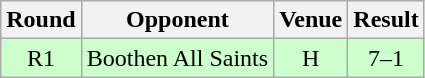<table class="wikitable" style="font-size:100%; text-align:center">
<tr>
<th>Round</th>
<th>Opponent</th>
<th>Venue</th>
<th>Result</th>
</tr>
<tr style="background-color: #CCFFCC;">
<td>R1</td>
<td>Boothen All Saints</td>
<td>H</td>
<td>7–1</td>
</tr>
</table>
